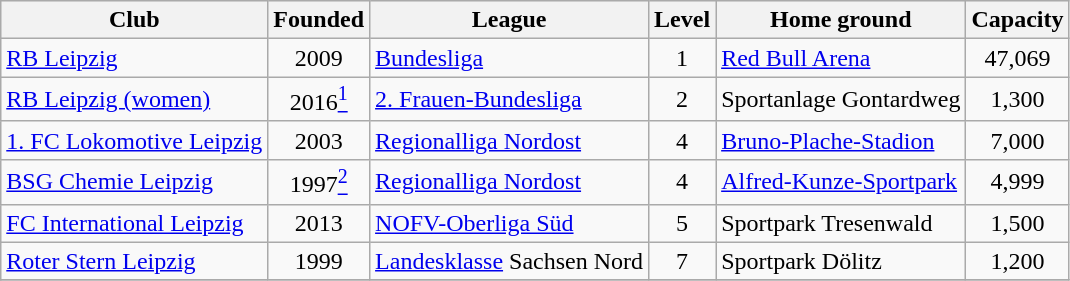<table class="wikitable sortable" style="text-align: center;">
<tr bgcolor="#efefef">
<th class="unsortable">Club</th>
<th>Founded</th>
<th class="unsortable">League</th>
<th>Level</th>
<th class="unsortable">Home ground</th>
<th>Capacity</th>
</tr>
<tr>
<td align=left><a href='#'>RB Leipzig</a></td>
<td>2009</td>
<td align=left><a href='#'>Bundesliga</a></td>
<td>1</td>
<td align=left><a href='#'>Red Bull Arena</a></td>
<td>47,069</td>
</tr>
<tr>
<td align=left><a href='#'>RB Leipzig (women)</a></td>
<td>2016<a href='#'><sup>1</sup></a></td>
<td align=left><a href='#'>2. Frauen-Bundesliga</a></td>
<td>2</td>
<td align=left>Sportanlage Gontardweg</td>
<td>1,300</td>
</tr>
<tr>
<td align=left><a href='#'>1. FC Lokomotive Leipzig</a></td>
<td>2003</td>
<td align=left><a href='#'>Regionalliga Nordost</a></td>
<td>4</td>
<td align=left><a href='#'>Bruno-Plache-Stadion</a></td>
<td>7,000</td>
</tr>
<tr>
<td align=left><a href='#'>BSG Chemie Leipzig</a></td>
<td>1997<a href='#'><sup>2</sup></a></td>
<td align=left><a href='#'>Regionalliga Nordost</a></td>
<td>4</td>
<td align=left><a href='#'>Alfred-Kunze-Sportpark</a></td>
<td>4,999</td>
</tr>
<tr>
<td align=left><a href='#'>FC International Leipzig</a></td>
<td>2013</td>
<td align=left><a href='#'>NOFV-Oberliga Süd</a></td>
<td>5</td>
<td align=left>Sportpark Tresenwald</td>
<td>1,500</td>
</tr>
<tr>
<td align=left><a href='#'>Roter Stern Leipzig</a></td>
<td>1999</td>
<td align=left><a href='#'>Landesklasse</a> Sachsen Nord</td>
<td>7</td>
<td align=left>Sportpark Dölitz</td>
<td>1,200</td>
</tr>
<tr>
</tr>
</table>
